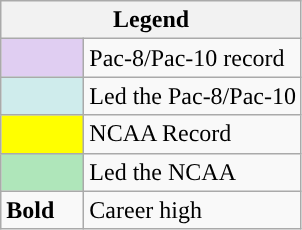<table class="wikitable">
<tr>
<th colspan="2">Legend</th>
</tr>
<tr>
<td style="background:#e0cef2; width:3em;"></td>
<td>Pac-8/Pac-10 record</td>
</tr>
<tr>
<td style="background:#cfecec; width:3em;"></td>
<td>Led the Pac-8/Pac-10</td>
</tr>
<tr>
<td style="background:#ff0; width:3em;"></td>
<td>NCAA Record</td>
</tr>
<tr>
<td style="background:#afe6ba; width:3em;"></td>
<td>Led the NCAA</td>
</tr>
<tr>
<td><strong>Bold</strong></td>
<td>Career high</td>
</tr>
</table>
